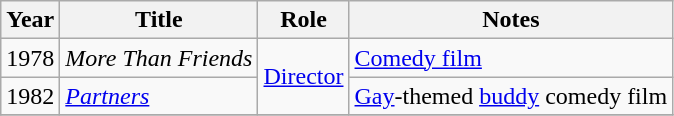<table class="wikitable sortable">
<tr>
<th>Year</th>
<th>Title</th>
<th>Role</th>
<th class="unsortable">Notes</th>
</tr>
<tr>
<td>1978</td>
<td><em>More Than Friends</em></td>
<td rowspan="2"><a href='#'>Director</a></td>
<td><a href='#'>Comedy film</a></td>
</tr>
<tr>
<td>1982</td>
<td><em><a href='#'>Partners</a></em></td>
<td><a href='#'>Gay</a>-themed <a href='#'>buddy</a> comedy film</td>
</tr>
<tr>
</tr>
</table>
